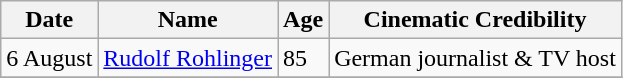<table class="wikitable">
<tr ">
<th>Date</th>
<th>Name</th>
<th>Age</th>
<th>Cinematic Credibility</th>
</tr>
<tr>
<td>6 August</td>
<td><a href='#'>Rudolf Rohlinger</a></td>
<td>85</td>
<td>German journalist & TV host</td>
</tr>
<tr>
</tr>
</table>
